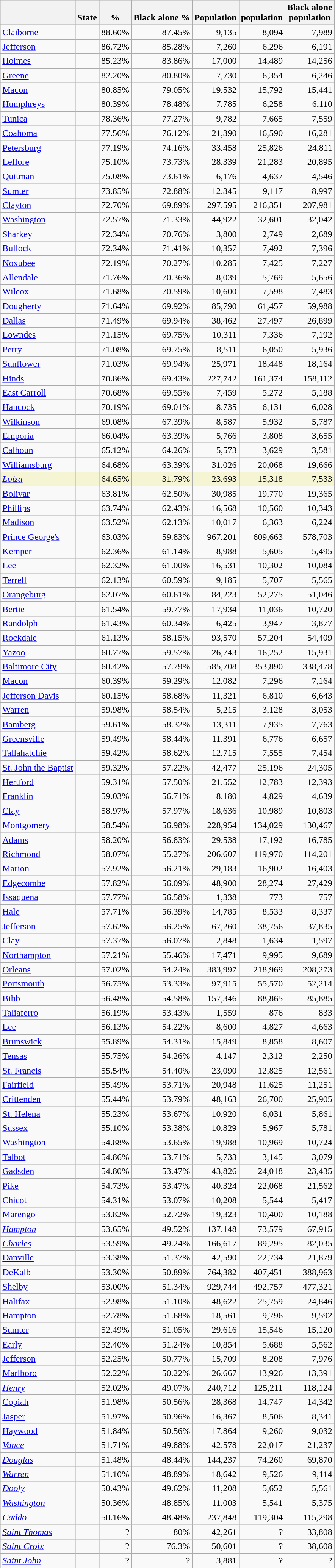<table class="wikitable sortable mw-datatable static-row-numbers sort-under" style=text-align:right>
<tr class="static-row-header" style=vertical-align:bottom>
<th></th>
<th>State</th>
<th> %</th>
<th>Black alone %</th>
<th>Population</th>
<th><br>population</th>
<th>Black alone<br>population</th>
</tr>
<tr>
<td style=text-align:left><a href='#'>Claiborne</a></td>
<td style=text-align:left></td>
<td>88.60%</td>
<td>87.45%</td>
<td>9,135</td>
<td>8,094</td>
<td>7,989</td>
</tr>
<tr>
<td style=text-align:left><a href='#'>Jefferson</a></td>
<td style=text-align:left></td>
<td>86.72%</td>
<td>85.28%</td>
<td>7,260</td>
<td>6,296</td>
<td>6,191</td>
</tr>
<tr>
<td style=text-align:left><a href='#'>Holmes</a></td>
<td style=text-align:left></td>
<td>85.23%</td>
<td>83.86%</td>
<td>17,000</td>
<td>14,489</td>
<td>14,256</td>
</tr>
<tr>
<td style=text-align:left><a href='#'>Greene</a></td>
<td style=text-align:left></td>
<td>82.20%</td>
<td>80.80%</td>
<td>7,730</td>
<td>6,354</td>
<td>6,246</td>
</tr>
<tr>
<td style=text-align:left><a href='#'>Macon</a></td>
<td style=text-align:left></td>
<td>80.85%</td>
<td>79.05%</td>
<td>19,532</td>
<td>15,792</td>
<td>15,441</td>
</tr>
<tr>
<td style=text-align:left><a href='#'>Humphreys</a></td>
<td style=text-align:left></td>
<td>80.39%</td>
<td>78.48%</td>
<td>7,785</td>
<td>6,258</td>
<td>6,110</td>
</tr>
<tr>
<td style=text-align:left><a href='#'>Tunica</a></td>
<td style=text-align:left></td>
<td>78.36%</td>
<td>77.27%</td>
<td>9,782</td>
<td>7,665</td>
<td>7,559</td>
</tr>
<tr>
<td style=text-align:left><a href='#'>Coahoma</a></td>
<td style=text-align:left></td>
<td>77.56%</td>
<td>76.12%</td>
<td>21,390</td>
<td>16,590</td>
<td>16,281</td>
</tr>
<tr>
<td style=text-align:left><a href='#'>Petersburg</a></td>
<td style=text-align:left></td>
<td>77.19%</td>
<td>74.16%</td>
<td>33,458</td>
<td>25,826</td>
<td>24,811</td>
</tr>
<tr>
<td style=text-align:left><a href='#'>Leflore</a></td>
<td style=text-align:left></td>
<td>75.10%</td>
<td>73.73%</td>
<td>28,339</td>
<td>21,283</td>
<td>20,895</td>
</tr>
<tr>
<td style=text-align:left><a href='#'>Quitman</a></td>
<td style=text-align:left></td>
<td>75.08%</td>
<td>73.61%</td>
<td>6,176</td>
<td>4,637</td>
<td>4,546</td>
</tr>
<tr>
<td style=text-align:left><a href='#'>Sumter</a></td>
<td style=text-align:left></td>
<td>73.85%</td>
<td>72.88%</td>
<td>12,345</td>
<td>9,117</td>
<td>8,997</td>
</tr>
<tr>
<td style=text-align:left><a href='#'>Clayton</a></td>
<td style=text-align:left></td>
<td>72.70%</td>
<td>69.89%</td>
<td>297,595</td>
<td>216,351</td>
<td>207,981</td>
</tr>
<tr>
<td style=text-align:left><a href='#'>Washington</a></td>
<td style=text-align:left></td>
<td>72.57%</td>
<td>71.33%</td>
<td>44,922</td>
<td>32,601</td>
<td>32,042</td>
</tr>
<tr>
<td style=text-align:left><a href='#'>Sharkey</a></td>
<td style=text-align:left></td>
<td>72.34%</td>
<td>70.76%</td>
<td>3,800</td>
<td>2,749</td>
<td>2,689</td>
</tr>
<tr>
<td style=text-align:left><a href='#'>Bullock</a></td>
<td style=text-align:left></td>
<td>72.34%</td>
<td>71.41%</td>
<td>10,357</td>
<td>7,492</td>
<td>7,396</td>
</tr>
<tr>
<td style=text-align:left><a href='#'>Noxubee</a></td>
<td style=text-align:left></td>
<td>72.19%</td>
<td>70.27%</td>
<td>10,285</td>
<td>7,425</td>
<td>7,227</td>
</tr>
<tr>
<td style=text-align:left><a href='#'>Allendale</a></td>
<td style=text-align:left></td>
<td>71.76%</td>
<td>70.36%</td>
<td>8,039</td>
<td>5,769</td>
<td>5,656</td>
</tr>
<tr>
<td style=text-align:left><a href='#'>Wilcox</a></td>
<td style=text-align:left></td>
<td>71.68%</td>
<td>70.59%</td>
<td>10,600</td>
<td>7,598</td>
<td>7,483</td>
</tr>
<tr>
<td style=text-align:left><a href='#'>Dougherty</a></td>
<td style=text-align:left></td>
<td>71.64%</td>
<td>69.92%</td>
<td>85,790</td>
<td>61,457</td>
<td>59,988</td>
</tr>
<tr>
<td style=text-align:left><a href='#'>Dallas</a></td>
<td style=text-align:left></td>
<td>71.49%</td>
<td>69.94%</td>
<td>38,462</td>
<td>27,497</td>
<td>26,899</td>
</tr>
<tr>
<td style=text-align:left><a href='#'>Lowndes</a></td>
<td style=text-align:left></td>
<td>71.15%</td>
<td>69.75%</td>
<td>10,311</td>
<td>7,336</td>
<td>7,192</td>
</tr>
<tr>
<td style=text-align:left><a href='#'>Perry</a></td>
<td style=text-align:left></td>
<td>71.08%</td>
<td>69.75%</td>
<td>8,511</td>
<td>6,050</td>
<td>5,936</td>
</tr>
<tr>
<td style=text-align:left><a href='#'>Sunflower</a></td>
<td style=text-align:left></td>
<td>71.03%</td>
<td>69.94%</td>
<td>25,971</td>
<td>18,448</td>
<td>18,164</td>
</tr>
<tr>
<td style=text-align:left><a href='#'>Hinds</a></td>
<td style=text-align:left></td>
<td>70.86%</td>
<td>69.43%</td>
<td>227,742</td>
<td>161,374</td>
<td>158,112</td>
</tr>
<tr>
<td style=text-align:left><a href='#'>East Carroll</a></td>
<td style=text-align:left></td>
<td>70.68%</td>
<td>69.55%</td>
<td>7,459</td>
<td>5,272</td>
<td>5,188</td>
</tr>
<tr>
<td style=text-align:left><a href='#'>Hancock</a></td>
<td style=text-align:left></td>
<td>70.19%</td>
<td>69.01%</td>
<td>8,735</td>
<td>6,131</td>
<td>6,028</td>
</tr>
<tr>
<td style=text-align:left><a href='#'>Wilkinson</a></td>
<td style=text-align:left></td>
<td>69.08%</td>
<td>67.39%</td>
<td>8,587</td>
<td>5,932</td>
<td>5,787</td>
</tr>
<tr>
<td style=text-align:left><a href='#'>Emporia</a></td>
<td style=text-align:left></td>
<td>66.04%</td>
<td>63.39%</td>
<td>5,766</td>
<td>3,808</td>
<td>3,655</td>
</tr>
<tr>
<td style=text-align:left><a href='#'>Calhoun</a></td>
<td style=text-align:left></td>
<td>65.12%</td>
<td>64.26%</td>
<td>5,573</td>
<td>3,629</td>
<td>3,581</td>
</tr>
<tr>
<td style=text-align:left><a href='#'>Williamsburg</a></td>
<td style=text-align:left></td>
<td>64.68%</td>
<td>63.39%</td>
<td>31,026</td>
<td>20,068</td>
<td>19,666</td>
</tr>
<tr style="background:#f5f5d3">
<td style=text-align:left><em><a href='#'>Loíza</a></em></td>
<td style=text-align:left><em></em></td>
<td>64.65%</td>
<td>31.79%</td>
<td>23,693</td>
<td>15,318</td>
<td>7,533</td>
</tr>
<tr>
<td style=text-align:left><a href='#'>Bolivar</a></td>
<td style=text-align:left></td>
<td>63.81%</td>
<td>62.50%</td>
<td>30,985</td>
<td>19,770</td>
<td>19,365</td>
</tr>
<tr>
<td style=text-align:left><a href='#'>Phillips</a></td>
<td style=text-align:left></td>
<td>63.74%</td>
<td>62.43%</td>
<td>16,568</td>
<td>10,560</td>
<td>10,343</td>
</tr>
<tr>
<td style=text-align:left><a href='#'>Madison</a></td>
<td style=text-align:left></td>
<td>63.52%</td>
<td>62.13%</td>
<td>10,017</td>
<td>6,363</td>
<td>6,224</td>
</tr>
<tr>
<td style=text-align:left><a href='#'>Prince George's</a></td>
<td style=text-align:left></td>
<td>63.03%</td>
<td>59.83%</td>
<td>967,201</td>
<td>609,663</td>
<td>578,703</td>
</tr>
<tr>
<td style=text-align:left><a href='#'>Kemper</a></td>
<td style=text-align:left></td>
<td>62.36%</td>
<td>61.14%</td>
<td>8,988</td>
<td>5,605</td>
<td>5,495</td>
</tr>
<tr>
<td style=text-align:left><a href='#'>Lee</a></td>
<td style=text-align:left></td>
<td>62.32%</td>
<td>61.00%</td>
<td>16,531</td>
<td>10,302</td>
<td>10,084</td>
</tr>
<tr>
<td style=text-align:left><a href='#'>Terrell</a></td>
<td style=text-align:left></td>
<td>62.13%</td>
<td>60.59%</td>
<td>9,185</td>
<td>5,707</td>
<td>5,565</td>
</tr>
<tr>
<td style=text-align:left><a href='#'>Orangeburg</a></td>
<td style=text-align:left></td>
<td>62.07%</td>
<td>60.61%</td>
<td>84,223</td>
<td>52,275</td>
<td>51,046</td>
</tr>
<tr>
<td style=text-align:left><a href='#'>Bertie</a></td>
<td style=text-align:left></td>
<td>61.54%</td>
<td>59.77%</td>
<td>17,934</td>
<td>11,036</td>
<td>10,720</td>
</tr>
<tr>
<td style=text-align:left><a href='#'>Randolph</a></td>
<td style=text-align:left></td>
<td>61.43%</td>
<td>60.34%</td>
<td>6,425</td>
<td>3,947</td>
<td>3,877</td>
</tr>
<tr>
<td style=text-align:left><a href='#'>Rockdale</a></td>
<td style=text-align:left></td>
<td>61.13%</td>
<td>58.15%</td>
<td>93,570</td>
<td>57,204</td>
<td>54,409</td>
</tr>
<tr>
<td style=text-align:left><a href='#'>Yazoo</a></td>
<td style=text-align:left></td>
<td>60.77%</td>
<td>59.57%</td>
<td>26,743</td>
<td>16,252</td>
<td>15,931</td>
</tr>
<tr>
<td style=text-align:left><a href='#'>Baltimore City</a></td>
<td style=text-align:left></td>
<td>60.42%</td>
<td>57.79%</td>
<td>585,708</td>
<td>353,890</td>
<td>338,478</td>
</tr>
<tr>
<td style=text-align:left><a href='#'>Macon</a></td>
<td style=text-align:left></td>
<td>60.39%</td>
<td>59.29%</td>
<td>12,082</td>
<td>7,296</td>
<td>7,164</td>
</tr>
<tr>
<td style=text-align:left><a href='#'>Jefferson Davis</a></td>
<td style=text-align:left></td>
<td>60.15%</td>
<td>58.68%</td>
<td>11,321</td>
<td>6,810</td>
<td>6,643</td>
</tr>
<tr>
<td style=text-align:left><a href='#'>Warren</a></td>
<td style=text-align:left></td>
<td>59.98%</td>
<td>58.54%</td>
<td>5,215</td>
<td>3,128</td>
<td>3,053</td>
</tr>
<tr>
<td style=text-align:left><a href='#'>Bamberg</a></td>
<td style=text-align:left></td>
<td>59.61%</td>
<td>58.32%</td>
<td>13,311</td>
<td>7,935</td>
<td>7,763</td>
</tr>
<tr>
<td style=text-align:left><a href='#'>Greensville</a></td>
<td style=text-align:left></td>
<td>59.49%</td>
<td>58.44%</td>
<td>11,391</td>
<td>6,776</td>
<td>6,657</td>
</tr>
<tr>
<td style=text-align:left><a href='#'>Tallahatchie</a></td>
<td style=text-align:left></td>
<td>59.42%</td>
<td>58.62%</td>
<td>12,715</td>
<td>7,555</td>
<td>7,454</td>
</tr>
<tr>
<td style=text-align:left><a href='#'>St. John the Baptist</a></td>
<td style=text-align:left></td>
<td>59.32%</td>
<td>57.22%</td>
<td>42,477</td>
<td>25,196</td>
<td>24,305</td>
</tr>
<tr>
<td style=text-align:left><a href='#'>Hertford</a></td>
<td style=text-align:left></td>
<td>59.31%</td>
<td>57.50%</td>
<td>21,552</td>
<td>12,783</td>
<td>12,393</td>
</tr>
<tr>
<td style=text-align:left><a href='#'>Franklin</a></td>
<td style=text-align:left></td>
<td>59.03%</td>
<td>56.71%</td>
<td>8,180</td>
<td>4,829</td>
<td>4,639</td>
</tr>
<tr>
<td style=text-align:left><a href='#'>Clay</a></td>
<td style=text-align:left></td>
<td>58.97%</td>
<td>57.97%</td>
<td>18,636</td>
<td>10,989</td>
<td>10,803</td>
</tr>
<tr>
<td style=text-align:left><a href='#'>Montgomery</a></td>
<td style=text-align:left></td>
<td>58.54%</td>
<td>56.98%</td>
<td>228,954</td>
<td>134,029</td>
<td>130,467</td>
</tr>
<tr>
<td style=text-align:left><a href='#'>Adams</a></td>
<td style=text-align:left></td>
<td>58.20%</td>
<td>56.83%</td>
<td>29,538</td>
<td>17,192</td>
<td>16,785</td>
</tr>
<tr>
<td style=text-align:left><a href='#'>Richmond</a></td>
<td style=text-align:left></td>
<td>58.07%</td>
<td>55.27%</td>
<td>206,607</td>
<td>119,970</td>
<td>114,201</td>
</tr>
<tr>
<td style=text-align:left><a href='#'>Marion</a></td>
<td style=text-align:left></td>
<td>57.92%</td>
<td>56.21%</td>
<td>29,183</td>
<td>16,902</td>
<td>16,403</td>
</tr>
<tr>
<td style=text-align:left><a href='#'>Edgecombe</a></td>
<td style=text-align:left></td>
<td>57.82%</td>
<td>56.09%</td>
<td>48,900</td>
<td>28,274</td>
<td>27,429</td>
</tr>
<tr>
<td style=text-align:left><a href='#'>Issaquena</a></td>
<td style=text-align:left></td>
<td>57.77%</td>
<td>56.58%</td>
<td>1,338</td>
<td>773</td>
<td>757</td>
</tr>
<tr>
<td style=text-align:left><a href='#'>Hale</a></td>
<td style=text-align:left></td>
<td>57.71%</td>
<td>56.39%</td>
<td>14,785</td>
<td>8,533</td>
<td>8,337</td>
</tr>
<tr>
<td style=text-align:left><a href='#'>Jefferson</a></td>
<td style=text-align:left></td>
<td>57.62%</td>
<td>56.25%</td>
<td>67,260</td>
<td>38,756</td>
<td>37,835</td>
</tr>
<tr>
<td style=text-align:left><a href='#'>Clay</a></td>
<td style=text-align:left></td>
<td>57.37%</td>
<td>56.07%</td>
<td>2,848</td>
<td>1,634</td>
<td>1,597</td>
</tr>
<tr>
<td style=text-align:left><a href='#'>Northampton</a></td>
<td style=text-align:left></td>
<td>57.21%</td>
<td>55.46%</td>
<td>17,471</td>
<td>9,995</td>
<td>9,689</td>
</tr>
<tr>
<td style=text-align:left><a href='#'>Orleans</a></td>
<td style=text-align:left></td>
<td>57.02%</td>
<td>54.24%</td>
<td>383,997</td>
<td>218,969</td>
<td>208,273</td>
</tr>
<tr>
<td style=text-align:left><a href='#'>Portsmouth</a></td>
<td style=text-align:left></td>
<td>56.75%</td>
<td>53.33%</td>
<td>97,915</td>
<td>55,570</td>
<td>52,214</td>
</tr>
<tr>
<td style=text-align:left><a href='#'>Bibb</a></td>
<td style=text-align:left></td>
<td>56.48%</td>
<td>54.58%</td>
<td>157,346</td>
<td>88,865</td>
<td>85,885</td>
</tr>
<tr>
<td style=text-align:left><a href='#'>Taliaferro</a></td>
<td style=text-align:left></td>
<td>56.19%</td>
<td>53.43%</td>
<td>1,559</td>
<td>876</td>
<td>833</td>
</tr>
<tr>
<td style=text-align:left><a href='#'>Lee</a></td>
<td style=text-align:left></td>
<td>56.13%</td>
<td>54.22%</td>
<td>8,600</td>
<td>4,827</td>
<td>4,663</td>
</tr>
<tr>
<td style=text-align:left><a href='#'>Brunswick</a></td>
<td style=text-align:left></td>
<td>55.89%</td>
<td>54.31%</td>
<td>15,849</td>
<td>8,858</td>
<td>8,607</td>
</tr>
<tr>
<td style=text-align:left><a href='#'>Tensas</a></td>
<td style=text-align:left></td>
<td>55.75%</td>
<td>54.26%</td>
<td>4,147</td>
<td>2,312</td>
<td>2,250</td>
</tr>
<tr>
<td style=text-align:left><a href='#'>St. Francis</a></td>
<td style=text-align:left></td>
<td>55.54%</td>
<td>54.40%</td>
<td>23,090</td>
<td>12,825</td>
<td>12,561</td>
</tr>
<tr>
<td style=text-align:left><a href='#'>Fairfield</a></td>
<td style=text-align:left></td>
<td>55.49%</td>
<td>53.71%</td>
<td>20,948</td>
<td>11,625</td>
<td>11,251</td>
</tr>
<tr>
<td style=text-align:left><a href='#'>Crittenden</a></td>
<td style=text-align:left></td>
<td>55.44%</td>
<td>53.79%</td>
<td>48,163</td>
<td>26,700</td>
<td>25,905</td>
</tr>
<tr>
<td style=text-align:left><a href='#'>St. Helena</a></td>
<td style=text-align:left></td>
<td>55.23%</td>
<td>53.67%</td>
<td>10,920</td>
<td>6,031</td>
<td>5,861</td>
</tr>
<tr>
<td style=text-align:left><a href='#'>Sussex</a></td>
<td style=text-align:left></td>
<td>55.10%</td>
<td>53.38%</td>
<td>10,829</td>
<td>5,967</td>
<td>5,781</td>
</tr>
<tr>
<td style=text-align:left><a href='#'>Washington</a></td>
<td style=text-align:left></td>
<td>54.88%</td>
<td>53.65%</td>
<td>19,988</td>
<td>10,969</td>
<td>10,724</td>
</tr>
<tr>
<td style=text-align:left><a href='#'>Talbot</a></td>
<td style=text-align:left></td>
<td>54.86%</td>
<td>53.71%</td>
<td>5,733</td>
<td>3,145</td>
<td>3,079</td>
</tr>
<tr>
<td style=text-align:left><a href='#'>Gadsden</a></td>
<td style=text-align:left></td>
<td>54.80%</td>
<td>53.47%</td>
<td>43,826</td>
<td>24,018</td>
<td>23,435</td>
</tr>
<tr>
<td style=text-align:left><a href='#'>Pike</a></td>
<td style=text-align:left></td>
<td>54.73%</td>
<td>53.47%</td>
<td>40,324</td>
<td>22,068</td>
<td>21,562</td>
</tr>
<tr>
<td style=text-align:left><a href='#'>Chicot</a></td>
<td style=text-align:left></td>
<td>54.31%</td>
<td>53.07%</td>
<td>10,208</td>
<td>5,544</td>
<td>5,417</td>
</tr>
<tr>
<td style=text-align:left><a href='#'>Marengo</a></td>
<td style=text-align:left></td>
<td>53.82%</td>
<td>52.72%</td>
<td>19,323</td>
<td>10,400</td>
<td>10,188</td>
</tr>
<tr>
<td style=text-align:left><em><a href='#'>Hampton</a></em></td>
<td style=text-align:left><em></em></td>
<td>53.65%</td>
<td>49.52%</td>
<td>137,148</td>
<td>73,579</td>
<td>67,915</td>
</tr>
<tr>
<td style=text-align:left><em><a href='#'>Charles</a></em></td>
<td style=text-align:left><em></em></td>
<td>53.59%</td>
<td>49.24%</td>
<td>166,617</td>
<td>89,295</td>
<td>82,035</td>
</tr>
<tr>
<td style=text-align:left><a href='#'>Danville</a></td>
<td style=text-align:left></td>
<td>53.38%</td>
<td>51.37%</td>
<td>42,590</td>
<td>22,734</td>
<td>21,879</td>
</tr>
<tr>
<td style=text-align:left><a href='#'>DeKalb</a></td>
<td style=text-align:left></td>
<td>53.30%</td>
<td>50.89%</td>
<td>764,382</td>
<td>407,451</td>
<td>388,963</td>
</tr>
<tr>
<td style=text-align:left><a href='#'>Shelby</a></td>
<td style=text-align:left></td>
<td>53.00%</td>
<td>51.34%</td>
<td>929,744</td>
<td>492,757</td>
<td>477,321</td>
</tr>
<tr>
<td style=text-align:left><a href='#'>Halifax</a></td>
<td style=text-align:left></td>
<td>52.98%</td>
<td>51.10%</td>
<td>48,622</td>
<td>25,759</td>
<td>24,846</td>
</tr>
<tr>
<td style=text-align:left><a href='#'>Hampton</a></td>
<td style=text-align:left></td>
<td>52.78%</td>
<td>51.68%</td>
<td>18,561</td>
<td>9,796</td>
<td>9,592</td>
</tr>
<tr>
<td style=text-align:left><a href='#'>Sumter</a></td>
<td style=text-align:left></td>
<td>52.49%</td>
<td>51.05%</td>
<td>29,616</td>
<td>15,546</td>
<td>15,120</td>
</tr>
<tr>
<td style=text-align:left><a href='#'>Early</a></td>
<td style=text-align:left></td>
<td>52.40%</td>
<td>51.24%</td>
<td>10,854</td>
<td>5,688</td>
<td>5,562</td>
</tr>
<tr>
<td style=text-align:left><a href='#'>Jefferson</a></td>
<td style=text-align:left></td>
<td>52.25%</td>
<td>50.77%</td>
<td>15,709</td>
<td>8,208</td>
<td>7,976</td>
</tr>
<tr>
<td style=text-align:left><a href='#'>Marlboro</a></td>
<td style=text-align:left></td>
<td>52.22%</td>
<td>50.22%</td>
<td>26,667</td>
<td>13,926</td>
<td>13,391</td>
</tr>
<tr>
<td style=text-align:left><em><a href='#'>Henry</a></em></td>
<td style=text-align:left><em></em></td>
<td>52.02%</td>
<td>49.07%</td>
<td>240,712</td>
<td>125,211</td>
<td>118,124</td>
</tr>
<tr>
<td style=text-align:left><a href='#'>Copiah</a></td>
<td style=text-align:left></td>
<td>51.98%</td>
<td>50.56%</td>
<td>28,368</td>
<td>14,747</td>
<td>14,342</td>
</tr>
<tr>
<td style=text-align:left><a href='#'>Jasper</a></td>
<td style=text-align:left></td>
<td>51.97%</td>
<td>50.96%</td>
<td>16,367</td>
<td>8,506</td>
<td>8,341</td>
</tr>
<tr>
<td style=text-align:left><a href='#'>Haywood</a></td>
<td style=text-align:left></td>
<td>51.84%</td>
<td>50.56%</td>
<td>17,864</td>
<td>9,260</td>
<td>9,032</td>
</tr>
<tr>
<td style=text-align:left><em><a href='#'>Vance</a></em></td>
<td style=text-align:left><em></em></td>
<td>51.71%</td>
<td>49.88%</td>
<td>42,578</td>
<td>22,017</td>
<td>21,237</td>
</tr>
<tr>
<td style=text-align:left><em><a href='#'>Douglas</a></em></td>
<td style=text-align:left><em></em></td>
<td>51.48%</td>
<td>48.44%</td>
<td>144,237</td>
<td>74,260</td>
<td>69,870</td>
</tr>
<tr>
<td style=text-align:left><em><a href='#'>Warren</a></em></td>
<td style=text-align:left><em></em></td>
<td>51.10%</td>
<td>48.89%</td>
<td>18,642</td>
<td>9,526</td>
<td>9,114</td>
</tr>
<tr>
<td style=text-align:left><em><a href='#'>Dooly</a></em></td>
<td style=text-align:left><em></em></td>
<td>50.43%</td>
<td>49.62%</td>
<td>11,208</td>
<td>5,652</td>
<td>5,561</td>
</tr>
<tr>
<td style=text-align:left><em><a href='#'>Washington</a></em></td>
<td style=text-align:left><em></em></td>
<td>50.36%</td>
<td>48.85%</td>
<td>11,003</td>
<td>5,541</td>
<td>5,375</td>
</tr>
<tr>
<td style=text-align:left><em><a href='#'>Caddo</a></em></td>
<td style=text-align:left><em></em></td>
<td>50.16%</td>
<td>48.48%</td>
<td>237,848</td>
<td>119,304</td>
<td>115,298</td>
</tr>
<tr>
<td style=text-align:left><em><a href='#'>Saint Thomas</a></em></td>
<td style=text-align:left><em></em></td>
<td>?</td>
<td>80%</td>
<td>42,261</td>
<td>?</td>
<td>33,808</td>
</tr>
<tr>
<td style=text-align:left><em><a href='#'>Saint Croix</a></em></td>
<td style=text-align:left><em></em></td>
<td>?</td>
<td>76.3%</td>
<td>50,601</td>
<td>?</td>
<td>38,608</td>
</tr>
<tr>
<td style=text-align:left><em><a href='#'>Saint John</a></em></td>
<td style=text-align:left><em></em></td>
<td>?</td>
<td>?</td>
<td>3,881</td>
<td>?</td>
<td>?</td>
</tr>
</table>
